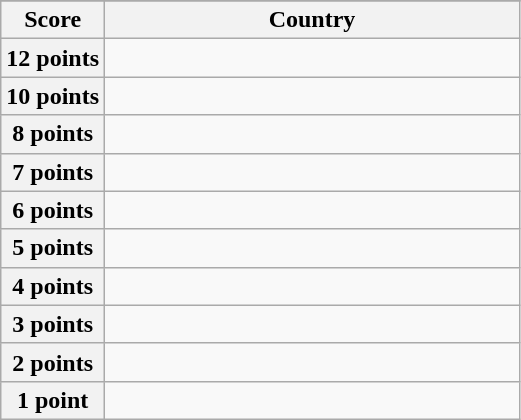<table class="wikitable">
<tr>
</tr>
<tr>
<th scope="col" width="20%">Score</th>
<th scope="col">Country</th>
</tr>
<tr>
<th scope="row">12 points</th>
<td></td>
</tr>
<tr>
<th scope="row">10 points</th>
<td></td>
</tr>
<tr>
<th scope="row">8 points</th>
<td></td>
</tr>
<tr>
<th scope="row">7 points</th>
<td></td>
</tr>
<tr>
<th scope="row">6 points</th>
<td></td>
</tr>
<tr>
<th scope="row">5 points</th>
<td></td>
</tr>
<tr>
<th scope="row">4 points</th>
<td></td>
</tr>
<tr>
<th scope="row">3 points</th>
<td></td>
</tr>
<tr>
<th scope="row">2 points</th>
<td></td>
</tr>
<tr>
<th scope="row">1 point</th>
<td></td>
</tr>
</table>
